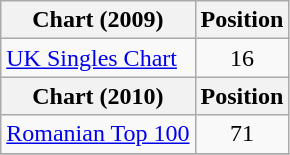<table class="wikitable sortable">
<tr>
<th>Chart (2009)</th>
<th>Position</th>
</tr>
<tr>
<td><a href='#'>UK Singles Chart</a></td>
<td align="center">16</td>
</tr>
<tr>
<th>Chart (2010)</th>
<th>Position</th>
</tr>
<tr>
<td><a href='#'>Romanian Top 100</a></td>
<td align="center">71</td>
</tr>
<tr>
</tr>
</table>
